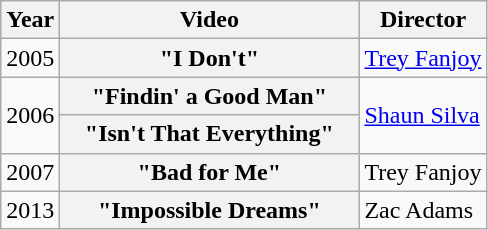<table class="wikitable plainrowheaders">
<tr>
<th>Year</th>
<th style="width:12em;">Video</th>
<th>Director</th>
</tr>
<tr>
<td>2005</td>
<th scope="row">"I Don't"</th>
<td><a href='#'>Trey Fanjoy</a></td>
</tr>
<tr>
<td rowspan="2">2006</td>
<th scope="row">"Findin' a Good Man"</th>
<td rowspan="2"><a href='#'>Shaun Silva</a></td>
</tr>
<tr>
<th scope="row">"Isn't That Everything"</th>
</tr>
<tr>
<td>2007</td>
<th scope="row">"Bad for Me"</th>
<td>Trey Fanjoy</td>
</tr>
<tr>
<td>2013</td>
<th scope="row">"Impossible Dreams"</th>
<td>Zac Adams</td>
</tr>
</table>
